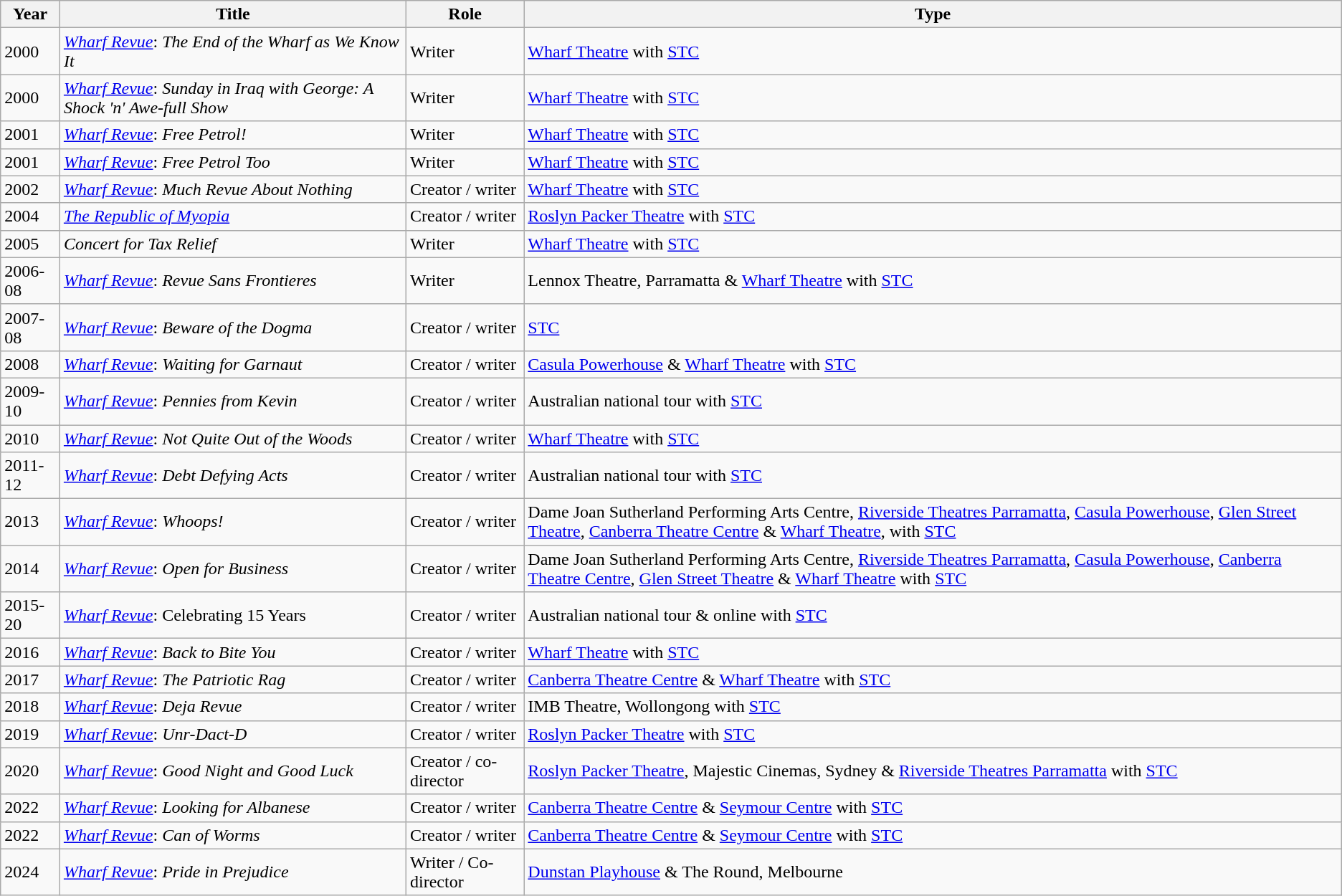<table class="wikitable">
<tr>
<th>Year</th>
<th>Title</th>
<th>Role</th>
<th>Type</th>
</tr>
<tr>
<td>2000</td>
<td><em><a href='#'>Wharf Revue</a></em>: <em>The End of the Wharf as We Know It</em></td>
<td>Writer</td>
<td><a href='#'>Wharf Theatre</a> with <a href='#'>STC</a></td>
</tr>
<tr>
<td>2000</td>
<td><em><a href='#'>Wharf Revue</a></em>: <em>Sunday in Iraq with George: A Shock 'n' Awe-full Show</em></td>
<td>Writer</td>
<td><a href='#'>Wharf Theatre</a> with <a href='#'>STC</a></td>
</tr>
<tr>
<td>2001</td>
<td><em><a href='#'>Wharf Revue</a></em>: <em>Free Petrol!</em></td>
<td>Writer</td>
<td><a href='#'>Wharf Theatre</a> with <a href='#'>STC</a></td>
</tr>
<tr>
<td>2001</td>
<td><em><a href='#'>Wharf Revue</a></em>: <em>Free Petrol Too</em></td>
<td>Writer</td>
<td><a href='#'>Wharf Theatre</a> with <a href='#'>STC</a></td>
</tr>
<tr>
<td>2002</td>
<td><em><a href='#'>Wharf Revue</a></em>: <em>Much Revue About Nothing</em></td>
<td>Creator / writer</td>
<td><a href='#'>Wharf Theatre</a> with <a href='#'>STC</a></td>
</tr>
<tr>
<td>2004</td>
<td><em><a href='#'>The Republic of Myopia</a></em></td>
<td>Creator / writer</td>
<td><a href='#'>Roslyn Packer Theatre</a> with <a href='#'>STC</a></td>
</tr>
<tr>
<td>2005</td>
<td><em>Concert for Tax Relief</em></td>
<td>Writer</td>
<td><a href='#'>Wharf Theatre</a> with <a href='#'>STC</a></td>
</tr>
<tr>
<td>2006-08</td>
<td><em><a href='#'>Wharf Revue</a></em>: <em>Revue Sans Frontieres</em></td>
<td>Writer</td>
<td>Lennox Theatre, Parramatta & <a href='#'>Wharf Theatre</a> with <a href='#'>STC</a></td>
</tr>
<tr>
<td>2007-08</td>
<td><em><a href='#'>Wharf Revue</a></em>: <em>Beware of the Dogma</em></td>
<td>Creator / writer</td>
<td><a href='#'>STC</a></td>
</tr>
<tr>
<td>2008</td>
<td><em><a href='#'>Wharf Revue</a></em>: <em>Waiting for Garnaut</em></td>
<td>Creator / writer</td>
<td><a href='#'>Casula Powerhouse</a> & <a href='#'>Wharf Theatre</a> with <a href='#'>STC</a></td>
</tr>
<tr>
<td>2009-10</td>
<td><em><a href='#'>Wharf Revue</a></em>: <em>Pennies from Kevin</em></td>
<td>Creator / writer</td>
<td>Australian national tour with <a href='#'>STC</a></td>
</tr>
<tr>
<td>2010</td>
<td><em><a href='#'>Wharf Revue</a></em>: <em>Not Quite Out of the Woods</em></td>
<td>Creator / writer</td>
<td><a href='#'>Wharf Theatre</a> with <a href='#'>STC</a></td>
</tr>
<tr>
<td>2011-12</td>
<td><em><a href='#'>Wharf Revue</a></em>: <em>Debt Defying Acts</em></td>
<td>Creator / writer</td>
<td>Australian national tour with <a href='#'>STC</a></td>
</tr>
<tr>
<td>2013</td>
<td><em><a href='#'>Wharf Revue</a></em>: <em>Whoops!</em></td>
<td>Creator /  writer</td>
<td>Dame Joan Sutherland Performing Arts Centre, <a href='#'>Riverside Theatres Parramatta</a>, <a href='#'>Casula Powerhouse</a>, <a href='#'>Glen Street Theatre</a>, <a href='#'>Canberra Theatre Centre</a> & <a href='#'>Wharf Theatre</a>, with <a href='#'>STC</a></td>
</tr>
<tr>
<td>2014</td>
<td><em><a href='#'>Wharf Revue</a></em>: <em>Open for Business</em></td>
<td>Creator / writer</td>
<td>Dame Joan Sutherland Performing Arts Centre, <a href='#'>Riverside Theatres Parramatta</a>, <a href='#'>Casula Powerhouse</a>, <a href='#'>Canberra Theatre Centre</a>, <a href='#'>Glen Street Theatre</a> & <a href='#'>Wharf Theatre</a> with <a href='#'>STC</a></td>
</tr>
<tr>
<td>2015-20</td>
<td><em><a href='#'>Wharf Revue</a></em>: Celebrating 15 Years</td>
<td>Creator / writer</td>
<td>Australian national tour & online with <a href='#'>STC</a></td>
</tr>
<tr>
<td>2016</td>
<td><em><a href='#'>Wharf Revue</a></em>: <em>Back to Bite You</em></td>
<td>Creator / writer</td>
<td><a href='#'>Wharf Theatre</a> with <a href='#'>STC</a></td>
</tr>
<tr>
<td>2017</td>
<td><em><a href='#'>Wharf Revue</a></em>: <em>The Patriotic Rag</em></td>
<td>Creator / writer</td>
<td><a href='#'>Canberra Theatre Centre</a> & <a href='#'>Wharf Theatre</a> with <a href='#'>STC</a></td>
</tr>
<tr>
<td>2018</td>
<td><em><a href='#'>Wharf Revue</a></em>: <em>Deja Revue</em></td>
<td>Creator / writer</td>
<td>IMB Theatre, Wollongong with <a href='#'>STC</a></td>
</tr>
<tr>
<td>2019</td>
<td><em><a href='#'>Wharf Revue</a></em>: <em>Unr-Dact-D</em></td>
<td>Creator / writer</td>
<td><a href='#'>Roslyn Packer Theatre</a> with <a href='#'>STC</a></td>
</tr>
<tr>
<td>2020</td>
<td><em><a href='#'>Wharf Revue</a></em>: <em>Good Night and Good Luck</em></td>
<td>Creator / co-director</td>
<td><a href='#'>Roslyn Packer Theatre</a>, Majestic Cinemas, Sydney & <a href='#'>Riverside Theatres Parramatta</a> with <a href='#'>STC</a></td>
</tr>
<tr>
<td>2022</td>
<td><em><a href='#'>Wharf Revue</a></em>: <em>Looking for Albanese</em></td>
<td>Creator / writer</td>
<td><a href='#'>Canberra Theatre Centre</a> & <a href='#'>Seymour Centre</a> with <a href='#'>STC</a></td>
</tr>
<tr>
<td>2022</td>
<td><em><a href='#'>Wharf Revue</a></em>: <em>Can of Worms</em></td>
<td>Creator / writer</td>
<td><a href='#'>Canberra Theatre Centre</a> & <a href='#'>Seymour Centre</a> with <a href='#'>STC</a></td>
</tr>
<tr>
<td>2024</td>
<td><em><a href='#'>Wharf Revue</a></em>: <em>Pride in Prejudice</em></td>
<td>Writer / Co-director</td>
<td><a href='#'>Dunstan Playhouse</a> & The Round, Melbourne</td>
</tr>
</table>
